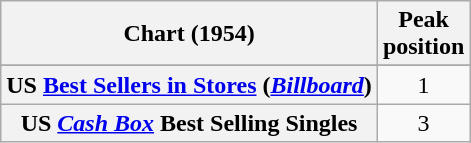<table class="wikitable sortable plainrowheaders" style="text-align:center">
<tr>
<th>Chart (1954)</th>
<th>Peak<br>position</th>
</tr>
<tr>
</tr>
<tr>
<th scope="row">US <a href='#'>Best Sellers in Stores</a> (<em><a href='#'>Billboard</a></em>)</th>
<td>1</td>
</tr>
<tr>
<th scope="row">US <a href='#'><em>Cash Box</em></a> Best Selling Singles</th>
<td>3</td>
</tr>
</table>
